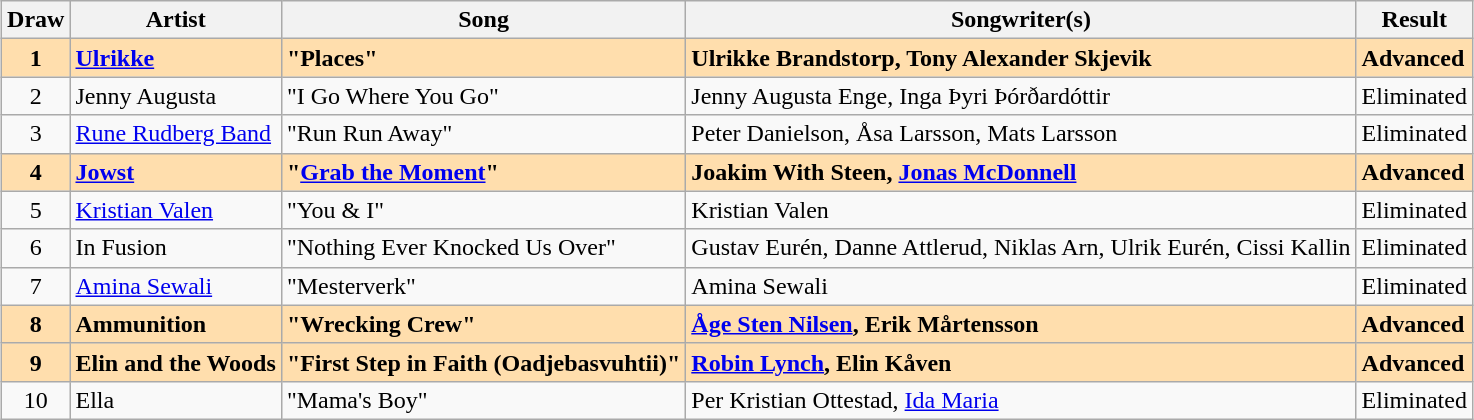<table class="sortable wikitable" style="margin: 1em auto 1em auto; text-align:center">
<tr>
<th>Draw</th>
<th>Artist</th>
<th>Song</th>
<th>Songwriter(s)</th>
<th>Result</th>
</tr>
<tr style="background:navajowhite; font-weight:bold;">
<td>1</td>
<td align="left"><a href='#'>Ulrikke</a></td>
<td align="left">"Places"</td>
<td align="left">Ulrikke Brandstorp, Tony Alexander Skjevik</td>
<td align="left">Advanced</td>
</tr>
<tr>
<td>2</td>
<td align="left">Jenny Augusta</td>
<td align="left">"I Go Where You Go"</td>
<td align="left">Jenny Augusta Enge, Inga Þyri Þórðardóttir</td>
<td align="left">Eliminated</td>
</tr>
<tr>
<td>3</td>
<td align="left"><a href='#'>Rune Rudberg Band</a></td>
<td align="left">"Run Run Away"</td>
<td align="left">Peter Danielson, Åsa Larsson, Mats Larsson</td>
<td align="left">Eliminated</td>
</tr>
<tr style="background:navajowhite; font-weight:bold;">
<td>4</td>
<td align="left"><a href='#'>Jowst</a></td>
<td align="left">"<a href='#'>Grab the Moment</a>"</td>
<td align="left">Joakim With Steen, <a href='#'>Jonas McDonnell</a></td>
<td align="left">Advanced</td>
</tr>
<tr>
<td>5</td>
<td align="left"><a href='#'>Kristian Valen</a></td>
<td align="left">"You & I"</td>
<td align="left">Kristian Valen</td>
<td align="left">Eliminated</td>
</tr>
<tr>
<td>6</td>
<td align="left">In Fusion</td>
<td align="left">"Nothing Ever Knocked Us Over"</td>
<td align="left">Gustav Eurén, Danne Attlerud, Niklas Arn, Ulrik Eurén, Cissi Kallin</td>
<td align="left">Eliminated</td>
</tr>
<tr>
<td>7</td>
<td align="left"><a href='#'>Amina Sewali</a></td>
<td align="left">"Mesterverk"</td>
<td align="left">Amina Sewali</td>
<td align="left">Eliminated</td>
</tr>
<tr style="background:navajowhite; font-weight:bold;">
<td>8</td>
<td align="left">Ammunition</td>
<td align="left">"Wrecking Crew"</td>
<td align="left"><a href='#'>Åge Sten Nilsen</a>, Erik Mårtensson</td>
<td align="left">Advanced</td>
</tr>
<tr style="background:navajowhite; font-weight:bold;">
<td>9</td>
<td align="left">Elin and the Woods</td>
<td align="left">"First Step in Faith (Oadjebasvuhtii)"</td>
<td align="left"><a href='#'>Robin Lynch</a>, Elin Kåven</td>
<td align="left">Advanced</td>
</tr>
<tr>
<td>10</td>
<td align="left">Ella</td>
<td align="left">"Mama's Boy"</td>
<td align="left">Per Kristian Ottestad, <a href='#'>Ida Maria</a></td>
<td align="left">Eliminated</td>
</tr>
</table>
